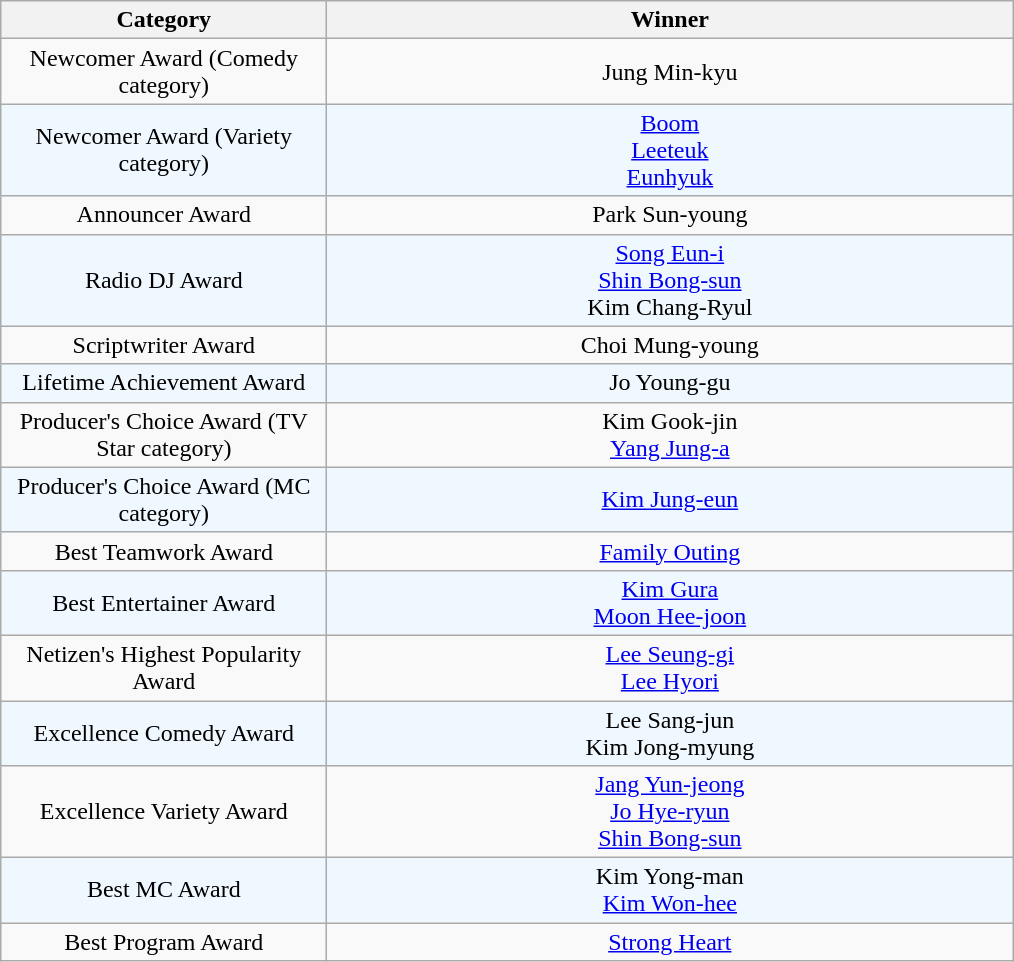<table class="wikitable sortable">
<tr align=center>
<th style="width:210px">Category</th>
<th style="width:450px">Winner</th>
</tr>
<tr align=center>
<td>Newcomer Award (Comedy category)</td>
<td>Jung Min-kyu</td>
</tr>
<tr align=center style="background:#F0F8FF">
<td>Newcomer Award (Variety category)</td>
<td><a href='#'>Boom</a> <br> <a href='#'>Leeteuk</a> <br> <a href='#'>Eunhyuk</a></td>
</tr>
<tr align=center>
<td>Announcer Award</td>
<td>Park Sun-young</td>
</tr>
<tr align=center style="background:#F0F8FF">
<td>Radio DJ Award</td>
<td><a href='#'>Song Eun-i</a> <br> <a href='#'>Shin Bong-sun</a> <br> Kim Chang-Ryul</td>
</tr>
<tr align=center>
<td>Scriptwriter Award</td>
<td>Choi Mung-young</td>
</tr>
<tr align=center style="background:#F0F8FF">
<td>Lifetime Achievement Award</td>
<td>Jo Young-gu</td>
</tr>
<tr align=center>
<td>Producer's Choice Award (TV Star category)</td>
<td>Kim Gook-jin <br> <a href='#'>Yang Jung-a</a></td>
</tr>
<tr align=center style="background:#F0F8FF">
<td>Producer's Choice Award (MC category)</td>
<td><a href='#'>Kim Jung-eun</a> <br></td>
</tr>
<tr align=center>
<td>Best Teamwork Award</td>
<td><a href='#'>Family Outing</a></td>
</tr>
<tr align=center style="background:#F0F8FF">
<td>Best Entertainer Award</td>
<td><a href='#'>Kim Gura</a> <br> <a href='#'>Moon Hee-joon</a></td>
</tr>
<tr align=center>
<td>Netizen's Highest Popularity Award</td>
<td><a href='#'>Lee Seung-gi</a> <br> <a href='#'>Lee Hyori</a></td>
</tr>
<tr align=center style="background:#F0F8FF">
<td>Excellence Comedy Award</td>
<td>Lee Sang-jun <br> Kim Jong-myung</td>
</tr>
<tr align=center>
<td>Excellence Variety Award</td>
<td><a href='#'>Jang Yun-jeong</a> <br> <a href='#'>Jo Hye-ryun</a> <br> <a href='#'>Shin Bong-sun</a></td>
</tr>
<tr align=center style="background:#F0F8FF">
<td>Best MC Award</td>
<td>Kim Yong-man<br><a href='#'>Kim Won-hee</a></td>
</tr>
<tr align=center>
<td>Best Program Award</td>
<td><a href='#'>Strong Heart</a></td>
</tr>
</table>
